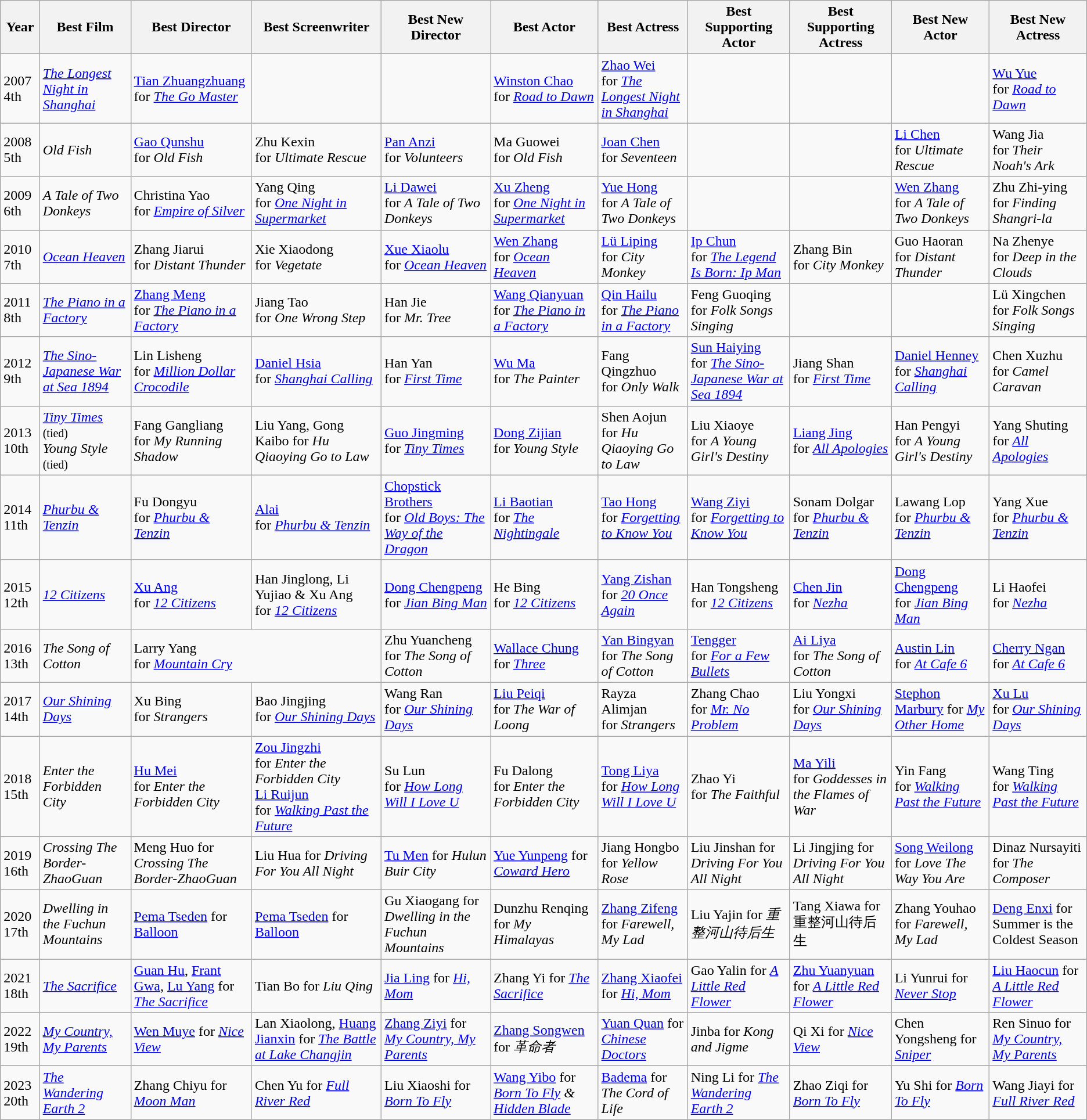<table border="2"cellpadding="3"cellspacing="0"style="border-collapse:collapse;margin:0auto;" class="wikitable">
<tr>
<th>Year</th>
<th>Best Film</th>
<th>Best Director</th>
<th>Best Screenwriter</th>
<th>Best New Director</th>
<th>Best Actor</th>
<th>Best Actress</th>
<th>Best Supporting Actor</th>
<th>Best Supporting Actress</th>
<th>Best New Actor</th>
<th>Best New Actress</th>
</tr>
<tr>
<td>2007<br>4th</td>
<td><em><a href='#'>The Longest Night in Shanghai</a></em></td>
<td><a href='#'>Tian Zhuangzhuang</a><br>for <em><a href='#'>The Go Master</a></em></td>
<td></td>
<td></td>
<td><a href='#'>Winston Chao</a><br>for <em><a href='#'>Road to Dawn</a></em></td>
<td><a href='#'>Zhao Wei</a><br>for <em><a href='#'>The Longest Night in Shanghai</a></em></td>
<td></td>
<td></td>
<td></td>
<td><a href='#'>Wu Yue</a><br>for <em><a href='#'>Road to Dawn</a></em></td>
</tr>
<tr>
<td>2008<br>5th</td>
<td><em>Old Fish</em></td>
<td><a href='#'>Gao Qunshu</a><br>for <em>Old Fish</em></td>
<td>Zhu Kexin<br>for <em>Ultimate Rescue</em></td>
<td><a href='#'>Pan Anzi</a><br>for <em>Volunteers</em></td>
<td>Ma Guowei<br>for <em>Old Fish</em></td>
<td><a href='#'>Joan Chen</a><br>for <em>Seventeen</em></td>
<td></td>
<td></td>
<td><a href='#'>Li Chen</a><br>for <em>Ultimate Rescue</em></td>
<td>Wang Jia<br>for <em>Their Noah's Ark</em></td>
</tr>
<tr>
<td>2009<br>6th</td>
<td><em>A Tale of Two Donkeys</em></td>
<td>Christina Yao<br>for <em><a href='#'>Empire of Silver</a></em></td>
<td>Yang Qing<br>for <em><a href='#'>One Night in Supermarket</a></em></td>
<td><a href='#'>Li Dawei</a><br>for <em>A Tale of Two Donkeys</em></td>
<td><a href='#'>Xu Zheng</a><br>for <em><a href='#'>One Night in Supermarket</a></em></td>
<td><a href='#'>Yue Hong</a><br>for <em>A Tale of Two Donkeys</em></td>
<td></td>
<td></td>
<td><a href='#'>Wen Zhang</a><br>for <em>A Tale of Two Donkeys</em></td>
<td>Zhu Zhi-ying<br>for <em>Finding Shangri-la</em></td>
</tr>
<tr>
<td>2010<br>7th</td>
<td><em><a href='#'>Ocean Heaven</a></em></td>
<td>Zhang Jiarui<br>for <em>Distant Thunder</em></td>
<td>Xie Xiaodong<br>for <em>Vegetate</em></td>
<td><a href='#'>Xue Xiaolu</a><br>for <em><a href='#'>Ocean Heaven</a></em></td>
<td><a href='#'>Wen Zhang</a><br>for <em><a href='#'>Ocean Heaven</a></em></td>
<td><a href='#'>Lü Liping</a><br>for <em>City Monkey</em></td>
<td><a href='#'>Ip Chun</a><br>for <em><a href='#'>The Legend Is Born: Ip Man</a></em></td>
<td>Zhang Bin<br>for <em>City Monkey</em></td>
<td>Guo Haoran<br>for <em>Distant Thunder</em></td>
<td>Na Zhenye<br>for <em>Deep in the Clouds</em></td>
</tr>
<tr>
<td>2011<br>8th</td>
<td><em><a href='#'>The Piano in a Factory</a></em></td>
<td><a href='#'>Zhang Meng</a><br>for <em><a href='#'>The Piano in a Factory</a></em></td>
<td>Jiang Tao<br>for <em>One Wrong Step</em></td>
<td>Han Jie<br>for <em>Mr. Tree</em></td>
<td><a href='#'>Wang Qianyuan</a><br>for <em><a href='#'>The Piano in a Factory</a></em></td>
<td><a href='#'>Qin Hailu</a><br>for <em><a href='#'>The Piano in a Factory</a></em></td>
<td>Feng Guoqing<br>for <em>Folk Songs Singing</em></td>
<td></td>
<td></td>
<td>Lü Xingchen<br>for <em>Folk Songs Singing</em></td>
</tr>
<tr>
<td>2012<br>9th</td>
<td><em><a href='#'>The Sino-Japanese War at Sea 1894</a></em></td>
<td>Lin Lisheng<br>for <em><a href='#'>Million Dollar Crocodile</a></em></td>
<td><a href='#'>Daniel Hsia</a><br>for <em><a href='#'>Shanghai Calling</a></em></td>
<td>Han Yan<br>for <em><a href='#'>First Time</a></em></td>
<td><a href='#'>Wu Ma</a><br>for <em>The Painter</em></td>
<td>Fang Qingzhuo<br>for <em>Only Walk</em></td>
<td><a href='#'>Sun Haiying</a><br>for <em><a href='#'>The Sino-Japanese War at Sea 1894</a></em></td>
<td>Jiang Shan<br>for <em><a href='#'>First Time</a></em></td>
<td><a href='#'>Daniel Henney</a><br>for <em><a href='#'>Shanghai Calling</a></em></td>
<td>Chen Xuzhu<br>for <em>Camel Caravan</em></td>
</tr>
<tr>
<td>2013<br>10th</td>
<td><em><a href='#'>Tiny Times</a></em> <small>(tied)</small><br><em>Young Style</em> <small>(tied)</small></td>
<td>Fang Gangliang<br>for <em>My Running Shadow</em></td>
<td>Liu Yang, Gong Kaibo for <em>Hu Qiaoying Go to Law</em></td>
<td><a href='#'>Guo Jingming</a><br>for <em><a href='#'>Tiny Times</a></em></td>
<td><a href='#'>Dong Zijian</a><br>for <em>Young Style</em></td>
<td>Shen Aojun<br>for <em>Hu Qiaoying Go to Law</em></td>
<td>Liu Xiaoye<br>for <em>A Young Girl's Destiny</em></td>
<td><a href='#'>Liang Jing</a><br>for <em><a href='#'>All Apologies</a></em></td>
<td>Han Pengyi<br>for <em>A Young Girl's Destiny</em></td>
<td>Yang Shuting<br>for <em><a href='#'>All Apologies</a></em></td>
</tr>
<tr>
<td>2014<br>11th</td>
<td><em><a href='#'>Phurbu & Tenzin</a></em></td>
<td>Fu Dongyu<br>for <em><a href='#'>Phurbu & Tenzin</a></em></td>
<td><a href='#'>Alai</a><br>for <em><a href='#'>Phurbu & Tenzin</a></em></td>
<td><a href='#'>Chopstick Brothers</a><br>for <em><a href='#'>Old Boys: The Way of the Dragon</a></em></td>
<td><a href='#'>Li Baotian</a><br>for <em><a href='#'>The Nightingale</a></em></td>
<td><a href='#'>Tao Hong</a><br>for <em><a href='#'>Forgetting to Know You</a></em></td>
<td><a href='#'>Wang Ziyi</a><br>for <em><a href='#'>Forgetting to Know You</a></em></td>
<td>Sonam Dolgar<br>for <em><a href='#'>Phurbu & Tenzin</a></em></td>
<td>Lawang Lop<br> for <em><a href='#'>Phurbu & Tenzin</a></em></td>
<td>Yang Xue<br> for <em><a href='#'>Phurbu & Tenzin</a></em></td>
</tr>
<tr>
<td>2015<br>12th</td>
<td><em><a href='#'>12 Citizens</a></em></td>
<td><a href='#'>Xu Ang</a><br>for <em><a href='#'>12 Citizens</a></em></td>
<td>Han Jinglong, Li Yujiao & Xu Ang<br>for <em><a href='#'>12 Citizens</a></em></td>
<td><a href='#'>Dong Chengpeng</a><br> for <em><a href='#'>Jian Bing Man</a></em></td>
<td>He Bing<br>for <em><a href='#'>12 Citizens</a></em></td>
<td><a href='#'>Yang Zishan</a><br>for <em><a href='#'>20 Once Again</a></em></td>
<td>Han Tongsheng<br>for <em><a href='#'>12 Citizens</a></em></td>
<td><a href='#'>Chen Jin</a><br>for <em><a href='#'>Nezha</a></em></td>
<td><a href='#'>Dong Chengpeng</a><br>for <em><a href='#'>Jian Bing Man</a></em></td>
<td>Li Haofei<br>for <em><a href='#'>Nezha</a></em></td>
</tr>
<tr>
<td>2016<br>13th</td>
<td><em>The Song of Cotton</em></td>
<td colspan=2>Larry Yang<br>for <em><a href='#'>Mountain Cry</a></em></td>
<td>Zhu Yuancheng<br>for <em>The Song of Cotton</em></td>
<td><a href='#'>Wallace Chung</a><br>for <em><a href='#'>Three</a></em></td>
<td><a href='#'>Yan Bingyan</a><br>for <em>The Song of Cotton</em></td>
<td><a href='#'>Tengger</a><br>for <em><a href='#'>For a Few Bullets</a></em></td>
<td><a href='#'>Ai Liya</a><br>for <em>The Song of Cotton</em></td>
<td><a href='#'>Austin Lin</a><br> for <em><a href='#'>At Cafe 6</a></em></td>
<td><a href='#'>Cherry Ngan</a> for <em><a href='#'>At Cafe 6</a></em></td>
</tr>
<tr>
<td>2017<br>14th</td>
<td><em><a href='#'>Our Shining Days</a></em></td>
<td>Xu Bing<br>for <em>Strangers</em></td>
<td>Bao Jingjing<br>for <em><a href='#'>Our Shining Days</a></em></td>
<td>Wang Ran<br> for <em><a href='#'>Our Shining Days</a></em></td>
<td><a href='#'>Liu Peiqi</a><br>for <em>The War of Loong</em></td>
<td>Rayza Alimjan<br>for <em>Strangers</em></td>
<td>Zhang Chao<br>for <em><a href='#'>Mr. No Problem</a></em></td>
<td>Liu Yongxi<br>for <em><a href='#'>Our Shining Days</a></em></td>
<td><a href='#'>Stephon Marbury</a> for <em><a href='#'>My Other Home</a></em></td>
<td><a href='#'>Xu Lu</a><br>for <em><a href='#'>Our Shining Days</a></em></td>
</tr>
<tr>
<td>2018<br>15th</td>
<td><em>Enter the Forbidden City</em></td>
<td><a href='#'>Hu Mei</a><br>for <em>Enter the Forbidden City</em></td>
<td><a href='#'>Zou Jingzhi</a><br>for <em>Enter the Forbidden City</em><br><a href='#'>Li Ruijun</a><br>for <em><a href='#'>Walking Past the Future</a></em></td>
<td>Su Lun<br>for <em><a href='#'>How Long Will I Love U</a></em></td>
<td>Fu Dalong<br>for <em>Enter the Forbidden City</em></td>
<td><a href='#'>Tong Liya</a><br>for <em><a href='#'>How Long Will I Love U</a></em></td>
<td>Zhao Yi<br>for <em>The Faithful</em></td>
<td><a href='#'>Ma Yili</a><br>for <em>Goddesses in the Flames of War</em></td>
<td>Yin Fang<br>for <em><a href='#'>Walking Past the Future</a></em></td>
<td>Wang Ting<br>for <em><a href='#'>Walking Past the Future</a></em></td>
</tr>
<tr>
<td>2019 16th</td>
<td><em>Crossing The Border-ZhaoGuan</em></td>
<td>Meng Huo for <em>Crossing The Border-ZhaoGuan</em></td>
<td>Liu Hua for <em>Driving For You All Night</em></td>
<td><a href='#'>Tu Men</a> for <em>Hulun Buir City</em></td>
<td><a href='#'>Yue Yunpeng</a> for <em><a href='#'>Coward Hero</a></em></td>
<td>Jiang Hongbo for <em>Yellow Rose</em></td>
<td>Liu Jinshan for <em>Driving For You All Night</em></td>
<td>Li Jingjing for <em>Driving For You All Night</em></td>
<td><a href='#'>Song Weilong</a> for <em>Love The Way You Are</em></td>
<td>Dinaz Nursayiti for <em>The Composer</em></td>
</tr>
<tr>
<td>2020 17th</td>
<td><em>Dwelling in the Fuchun Mountains</em></td>
<td><a href='#'>Pema Tseden</a> for <a href='#'>Balloon</a></td>
<td><a href='#'>Pema Tseden</a> for <a href='#'>Balloon</a></td>
<td>Gu Xiaogang for <em>Dwelling in the Fuchun Mountains</em></td>
<td>Dunzhu Renqing for <em>My Himalayas</em></td>
<td><a href='#'>Zhang Zifeng</a> for <em>Farewell, My Lad</em></td>
<td>Liu Yajin for <em>重整河山待后生</em></td>
<td>Tang Xiawa for 重整河山待后生</td>
<td>Zhang Youhao for <em>Farewell, My Lad</em></td>
<td><a href='#'>Deng Enxi</a> for Summer is the Coldest Season</td>
</tr>
<tr>
<td>2021 18th</td>
<td><a href='#'><em>The Sacrifice</em></a></td>
<td><a href='#'>Guan Hu</a>, <a href='#'>Frant Gwa</a>, <a href='#'>Lu Yang</a> for <a href='#'><em>The Sacrifice</em></a></td>
<td>Tian Bo for <em>Liu Qing</em></td>
<td><a href='#'>Jia Ling</a> for <em><a href='#'>Hi, Mom</a></em></td>
<td>Zhang Yi for <a href='#'><em>The Sacrifice</em></a></td>
<td><a href='#'>Zhang Xiaofei</a> for <em><a href='#'>Hi, Mom</a></em></td>
<td>Gao Yalin for <em><a href='#'>A Little Red Flower</a></em></td>
<td><a href='#'>Zhu Yuanyuan</a> for <em><a href='#'>A Little Red Flower</a></em></td>
<td>Li Yunrui for <em><a href='#'>Never Stop</a></em></td>
<td><a href='#'>Liu Haocun</a> for <em><a href='#'>A Little Red Flower</a></em></td>
</tr>
<tr>
<td>2022 19th</td>
<td><em><a href='#'>My Country, My Parents</a></em></td>
<td><a href='#'>Wen Muye</a> for <em><a href='#'>Nice View</a></em></td>
<td>Lan Xiaolong, <a href='#'>Huang Jianxin</a> for <em><a href='#'>The Battle at Lake Changjin</a></em></td>
<td><a href='#'>Zhang Ziyi</a> for <em><a href='#'>My Country, My Parents</a></em></td>
<td><a href='#'>Zhang Songwen</a> for <em>革命者</em></td>
<td><a href='#'>Yuan Quan</a> for <em><a href='#'>Chinese Doctors</a></em></td>
<td>Jinba for <em>Kong and Jigme</em></td>
<td>Qi Xi for <em><a href='#'>Nice View</a></em></td>
<td>Chen Yongsheng for <em><a href='#'>Sniper</a></em></td>
<td>Ren Sinuo for <em><a href='#'>My Country, My Parents</a></em></td>
</tr>
<tr>
<td>2023 20th</td>
<td><em><a href='#'>The Wandering Earth 2</a></em></td>
<td>Zhang Chiyu for <em><a href='#'>Moon Man</a></em></td>
<td>Chen Yu for <em><a href='#'>Full River Red</a></em></td>
<td>Liu Xiaoshi for <em><a href='#'>Born To Fly</a></em></td>
<td><a href='#'>Wang Yibo</a> for <em><a href='#'>Born To Fly</a> & <a href='#'>Hidden Blade</a></em></td>
<td><a href='#'>Badema</a> for <em>The Cord of Life</em></td>
<td>Ning Li for <em><a href='#'>The Wandering Earth 2</a></em></td>
<td>Zhao Ziqi for <em><a href='#'>Born To Fly</a></em></td>
<td>Yu Shi for <em><a href='#'>Born To Fly</a></em></td>
<td>Wang Jiayi for <em><a href='#'>Full River Red</a></em></td>
</tr>
</table>
